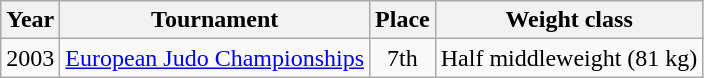<table class=wikitable>
<tr>
<th>Year</th>
<th>Tournament</th>
<th>Place</th>
<th>Weight class</th>
</tr>
<tr>
<td>2003</td>
<td><a href='#'>European Judo Championships</a></td>
<td align="center">7th</td>
<td>Half middleweight (81 kg)</td>
</tr>
</table>
